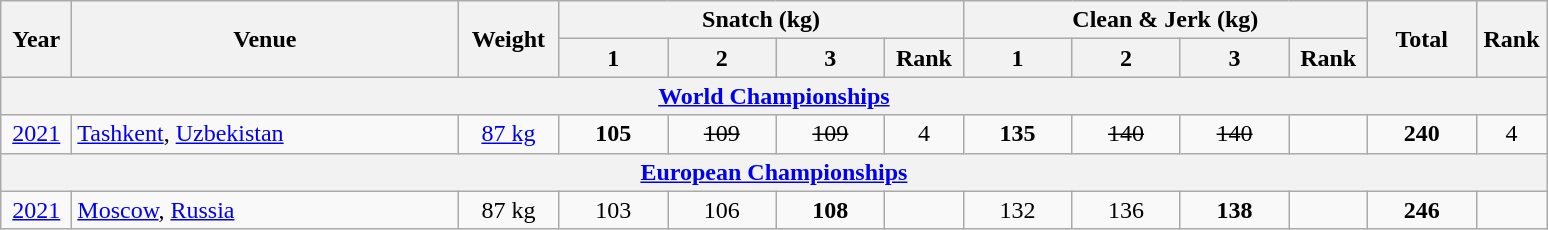<table class = "wikitable" style="text-align:center;">
<tr>
<th rowspan=2 width=40>Year</th>
<th rowspan=2 width=250>Venue</th>
<th rowspan=2 width=60>Weight</th>
<th colspan=4>Snatch (kg)</th>
<th colspan=4>Clean & Jerk (kg)</th>
<th rowspan=2 width=65>Total</th>
<th rowspan=2 width=40>Rank</th>
</tr>
<tr>
<th width=65>1</th>
<th width=65>2</th>
<th width=65>3</th>
<th width=45>Rank</th>
<th width=65>1</th>
<th width=65>2</th>
<th width=65>3</th>
<th width=45>Rank</th>
</tr>
<tr>
<th colspan=13><a href='#'>World Championships</a></th>
</tr>
<tr>
<td><a href='#'>2021</a></td>
<td align=left> <a href='#'>Tashkent</a>, <a href='#'>Uzbekistan</a></td>
<td><a href='#'>87 kg</a></td>
<td><strong>105</strong></td>
<td><s>109</s></td>
<td><s>109</s></td>
<td>4</td>
<td><strong>135</strong></td>
<td><s>140</s></td>
<td><s>140</s></td>
<td></td>
<td><strong>240</strong></td>
<td>4</td>
</tr>
<tr>
<th colspan=13><a href='#'>European Championships</a></th>
</tr>
<tr>
<td><a href='#'>2021</a></td>
<td align=left> <a href='#'>Moscow</a>, <a href='#'>Russia</a></td>
<td>87 kg</td>
<td>103</td>
<td>106</td>
<td><strong>108</strong></td>
<td></td>
<td>132</td>
<td>136</td>
<td><strong>138</strong></td>
<td></td>
<td><strong>246</strong></td>
<td></td>
</tr>
</table>
